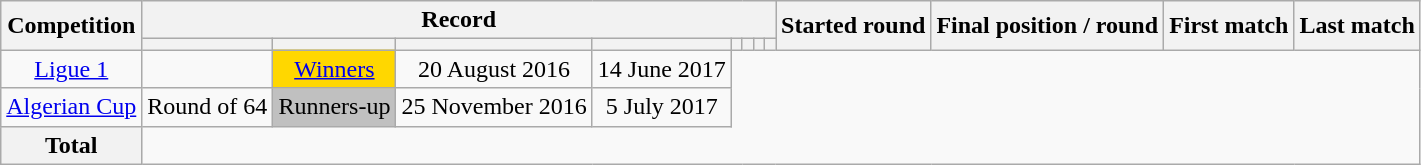<table class="wikitable" style="text-align: center">
<tr>
<th rowspan=2>Competition</th>
<th colspan=8>Record</th>
<th rowspan=2>Started round</th>
<th rowspan=2>Final position / round</th>
<th rowspan=2>First match</th>
<th rowspan=2>Last match</th>
</tr>
<tr>
<th></th>
<th></th>
<th></th>
<th></th>
<th></th>
<th></th>
<th></th>
<th></th>
</tr>
<tr>
<td><a href='#'>Ligue 1</a><br></td>
<td></td>
<td style="background:gold;"><a href='#'>Winners</a></td>
<td>20 August 2016</td>
<td>14 June 2017</td>
</tr>
<tr>
<td><a href='#'>Algerian Cup</a><br></td>
<td>Round of 64</td>
<td style="background:silver;">Runners-up</td>
<td>25 November 2016</td>
<td>5 July 2017</td>
</tr>
<tr>
<th>Total<br></th>
</tr>
</table>
